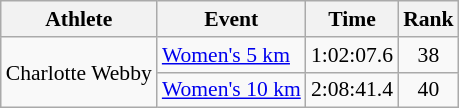<table class="wikitable" style="font-size:90%;">
<tr>
<th>Athlete</th>
<th>Event</th>
<th>Time</th>
<th>Rank</th>
</tr>
<tr align=center>
<td align=left rowspan=2>Charlotte Webby</td>
<td align=left><a href='#'>Women's 5 km</a></td>
<td>1:02:07.6</td>
<td>38</td>
</tr>
<tr align=center>
<td align=left><a href='#'>Women's 10 km</a></td>
<td>2:08:41.4</td>
<td>40</td>
</tr>
</table>
